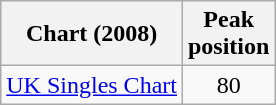<table class="wikitable sortable">
<tr>
<th align="left">Chart (2008)</th>
<th align="left">Peak<br>position</th>
</tr>
<tr>
<td align="left"><a href='#'>UK Singles Chart</a></td>
<td style="text-align:center;">80</td>
</tr>
</table>
